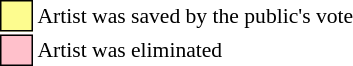<table class="toccolours" style="font-size: 90%; white-space: nowrap;">
<tr>
<td style="background:#fdfc8f; border: 1px solid black">     </td>
<td>Artist was saved by the public's vote</td>
</tr>
<tr>
<td style="background:pink; border: 1px solid black">     </td>
<td>Artist was eliminated</td>
</tr>
<tr>
</tr>
</table>
